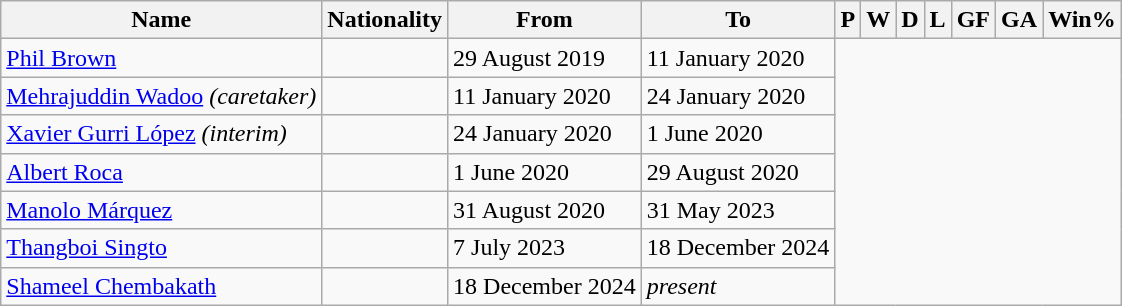<table class="wikitable plainrowheaders sortable" style="text-align:center">
<tr>
<th>Name</th>
<th>Nationality</th>
<th>From</th>
<th class="unsortable">To</th>
<th>P</th>
<th>W</th>
<th>D</th>
<th>L</th>
<th>GF</th>
<th>GA</th>
<th>Win%</th>
</tr>
<tr>
<td scope=row style=text-align:left><a href='#'>Phil Brown</a></td>
<td align=left></td>
<td align=left>29 August 2019</td>
<td align=left>11 January 2020<br></td>
</tr>
<tr>
<td scope=row style=text-align:left><a href='#'>Mehrajuddin Wadoo</a> <em>(caretaker)</em></td>
<td align="left"></td>
<td align=left>11 January 2020</td>
<td align=left>24 January 2020<br></td>
</tr>
<tr>
<td scope=row style=text-align:left><a href='#'>Xavier Gurri López</a> <em>(interim)</em></td>
<td align=left></td>
<td align=left>24 January 2020</td>
<td align=left>1 June 2020<br></td>
</tr>
<tr>
<td scope=row style=text-align:left><a href='#'>Albert Roca</a></td>
<td align=left></td>
<td align=left>1 June 2020</td>
<td align=left>29 August 2020<br></td>
</tr>
<tr>
<td scope=row style=text-align:left><a href='#'>Manolo Márquez</a></td>
<td align=left></td>
<td align=left>31 August 2020</td>
<td align=left>31 May 2023<br></td>
</tr>
<tr>
<td scope=row style=text-align:left><a href='#'>Thangboi Singto</a></td>
<td align=left></td>
<td align=left>7 July 2023</td>
<td align=left>18 December 2024<br></td>
</tr>
<tr>
<td scope=row style=text-align:left><a href='#'>Shameel Chembakath</a></td>
<td align=left></td>
<td align=left>18 December 2024</td>
<td align=left><em>present</em><br></td>
</tr>
</table>
